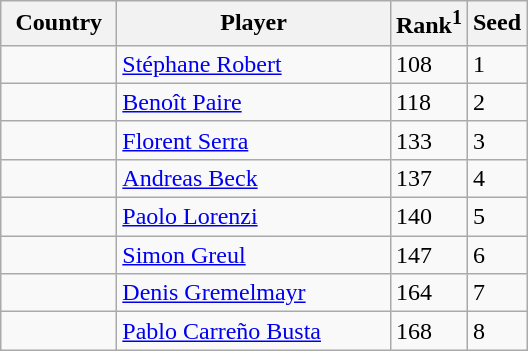<table class="sortable wikitable">
<tr>
<th width="70">Country</th>
<th width="175">Player</th>
<th>Rank<sup>1</sup></th>
<th>Seed</th>
</tr>
<tr>
<td></td>
<td><a href='#'>Stéphane Robert</a></td>
<td>108</td>
<td>1</td>
</tr>
<tr>
<td></td>
<td><a href='#'>Benoît Paire</a></td>
<td>118</td>
<td>2</td>
</tr>
<tr>
<td></td>
<td><a href='#'>Florent Serra</a></td>
<td>133</td>
<td>3</td>
</tr>
<tr>
<td></td>
<td><a href='#'>Andreas Beck</a></td>
<td>137</td>
<td>4</td>
</tr>
<tr>
<td></td>
<td><a href='#'>Paolo Lorenzi</a></td>
<td>140</td>
<td>5</td>
</tr>
<tr>
<td></td>
<td><a href='#'>Simon Greul</a></td>
<td>147</td>
<td>6</td>
</tr>
<tr>
<td></td>
<td><a href='#'>Denis Gremelmayr</a></td>
<td>164</td>
<td>7</td>
</tr>
<tr>
<td></td>
<td><a href='#'>Pablo Carreño Busta</a></td>
<td>168</td>
<td>8</td>
</tr>
</table>
